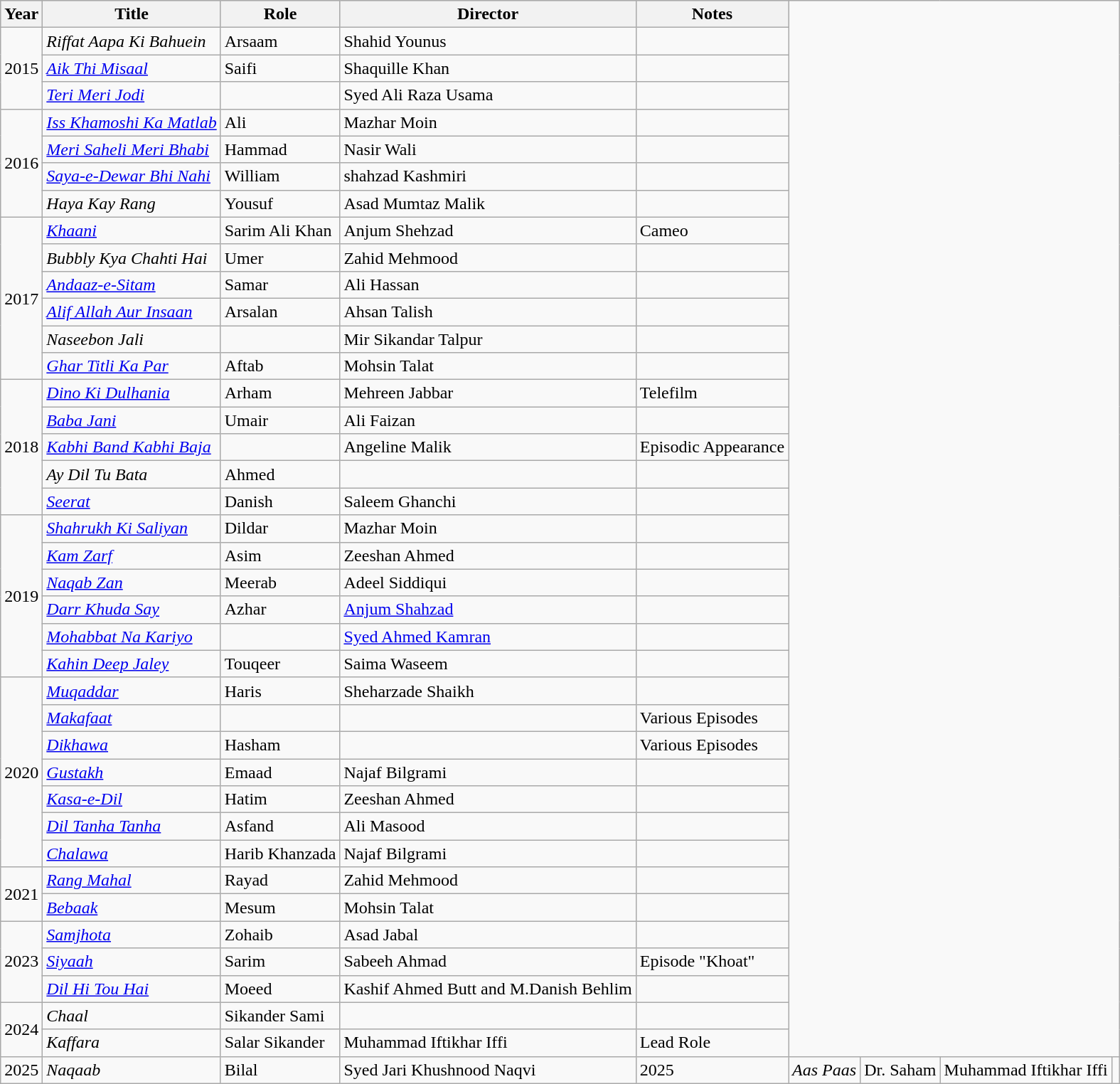<table class="wikitable sortable plainrowheaders">
<tr style="background:#ccc; text-align:center;">
<th>Year</th>
<th>Title</th>
<th>Role</th>
<th>Director</th>
<th>Notes</th>
</tr>
<tr>
<td rowspan="3">2015</td>
<td><em>Riffat Aapa Ki Bahuein</em></td>
<td>Arsaam</td>
<td>Shahid Younus</td>
<td></td>
</tr>
<tr>
<td><em><a href='#'>Aik Thi Misaal</a></em></td>
<td>Saifi</td>
<td>Shaquille Khan</td>
<td></td>
</tr>
<tr>
<td><em><a href='#'>Teri Meri Jodi</a></em></td>
<td></td>
<td>Syed Ali Raza Usama</td>
<td></td>
</tr>
<tr>
<td rowspan="4">2016</td>
<td><em><a href='#'>Iss Khamoshi Ka Matlab</a></em></td>
<td>Ali</td>
<td>Mazhar Moin</td>
<td></td>
</tr>
<tr>
<td><em><a href='#'>Meri Saheli Meri Bhabi</a></em></td>
<td>Hammad</td>
<td>Nasir Wali</td>
<td></td>
</tr>
<tr>
<td><em><a href='#'>Saya-e-Dewar Bhi Nahi</a></em></td>
<td>William</td>
<td>shahzad Kashmiri</td>
<td></td>
</tr>
<tr>
<td><em>Haya Kay Rang</em></td>
<td>Yousuf</td>
<td>Asad Mumtaz Malik</td>
<td></td>
</tr>
<tr>
<td rowspan="6">2017</td>
<td><em><a href='#'>Khaani</a></em></td>
<td>Sarim Ali Khan</td>
<td>Anjum Shehzad</td>
<td>Cameo</td>
</tr>
<tr>
<td><em>Bubbly Kya Chahti Hai</em></td>
<td>Umer</td>
<td>Zahid Mehmood</td>
<td></td>
</tr>
<tr>
<td><em><a href='#'>Andaaz-e-Sitam</a></em></td>
<td>Samar</td>
<td>Ali Hassan</td>
<td></td>
</tr>
<tr>
<td><em><a href='#'>Alif Allah Aur Insaan</a></em></td>
<td>Arsalan</td>
<td>Ahsan Talish</td>
<td></td>
</tr>
<tr>
<td><em>Naseebon Jali</em></td>
<td></td>
<td>Mir Sikandar Talpur</td>
<td></td>
</tr>
<tr>
<td><em><a href='#'>Ghar Titli Ka Par</a></em></td>
<td>Aftab</td>
<td>Mohsin Talat</td>
<td></td>
</tr>
<tr>
<td rowspan="5">2018</td>
<td><em><a href='#'>Dino Ki Dulhania</a></em></td>
<td>Arham</td>
<td>Mehreen Jabbar</td>
<td>Telefilm</td>
</tr>
<tr>
<td><em><a href='#'>Baba Jani</a></em></td>
<td>Umair</td>
<td>Ali Faizan</td>
<td></td>
</tr>
<tr>
<td><em><a href='#'>Kabhi Band Kabhi Baja</a></em></td>
<td></td>
<td>Angeline Malik</td>
<td>Episodic Appearance</td>
</tr>
<tr>
<td><em>Ay Dil Tu Bata</em></td>
<td>Ahmed</td>
<td></td>
<td></td>
</tr>
<tr>
<td><em><a href='#'>Seerat</a></em></td>
<td>Danish</td>
<td>Saleem Ghanchi</td>
<td></td>
</tr>
<tr>
<td rowspan="6">2019</td>
<td><em><a href='#'>Shahrukh Ki Saliyan</a></em></td>
<td>Dildar</td>
<td>Mazhar Moin</td>
<td></td>
</tr>
<tr>
<td><em><a href='#'>Kam Zarf</a></em></td>
<td>Asim</td>
<td>Zeeshan Ahmed</td>
<td></td>
</tr>
<tr>
<td><em><a href='#'>Naqab Zan</a></em></td>
<td>Meerab</td>
<td>Adeel Siddiqui</td>
<td></td>
</tr>
<tr>
<td><em><a href='#'>Darr Khuda Say</a></em></td>
<td>Azhar</td>
<td><a href='#'>Anjum Shahzad</a></td>
<td></td>
</tr>
<tr>
<td><em><a href='#'>Mohabbat Na Kariyo</a></em></td>
<td></td>
<td><a href='#'>Syed Ahmed Kamran</a></td>
<td></td>
</tr>
<tr>
<td><em><a href='#'>Kahin Deep Jaley</a></em></td>
<td>Touqeer</td>
<td>Saima Waseem</td>
<td></td>
</tr>
<tr>
<td rowspan="7">2020</td>
<td><em><a href='#'>Muqaddar</a></em></td>
<td>Haris</td>
<td>Sheharzade Shaikh</td>
<td></td>
</tr>
<tr>
<td><em><a href='#'>Makafaat</a></em></td>
<td></td>
<td></td>
<td>Various Episodes</td>
</tr>
<tr>
<td><em><a href='#'>Dikhawa</a></em></td>
<td>Hasham</td>
<td></td>
<td>Various Episodes</td>
</tr>
<tr>
<td><em><a href='#'>Gustakh</a></em></td>
<td>Emaad</td>
<td>Najaf Bilgrami</td>
<td></td>
</tr>
<tr>
<td><em><a href='#'>Kasa-e-Dil</a></em></td>
<td>Hatim</td>
<td>Zeeshan Ahmed</td>
<td></td>
</tr>
<tr>
<td><em><a href='#'>Dil Tanha Tanha</a></em></td>
<td>Asfand</td>
<td>Ali Masood</td>
<td></td>
</tr>
<tr>
<td><em><a href='#'>Chalawa</a></em></td>
<td>Harib Khanzada</td>
<td>Najaf Bilgrami</td>
<td></td>
</tr>
<tr>
<td rowspan="2">2021</td>
<td><em><a href='#'>Rang Mahal</a></em></td>
<td>Rayad</td>
<td>Zahid Mehmood</td>
<td></td>
</tr>
<tr>
<td><em><a href='#'>Bebaak</a></em></td>
<td>Mesum</td>
<td>Mohsin Talat</td>
<td></td>
</tr>
<tr>
<td Rowspan="3">2023</td>
<td><em><a href='#'>Samjhota</a></em></td>
<td>Zohaib</td>
<td>Asad Jabal</td>
<td></td>
</tr>
<tr>
<td><em><a href='#'>Siyaah</a></em></td>
<td>Sarim</td>
<td>Sabeeh Ahmad</td>
<td>Episode "Khoat"</td>
</tr>
<tr>
<td><em><a href='#'>Dil Hi Tou Hai</a></em></td>
<td>Moeed</td>
<td>Kashif Ahmed Butt and M.Danish Behlim</td>
<td></td>
</tr>
<tr>
<td Rowspan="2">2024</td>
<td><em>Chaal</em></td>
<td>Sikander Sami</td>
<td></td>
<td></td>
</tr>
<tr>
<td><em>Kaffara</em></td>
<td>Salar Sikander</td>
<td>Muhammad Iftikhar Iffi</td>
<td>Lead Role</td>
</tr>
<tr>
<td>2025</td>
<td><em>Naqaab</em></td>
<td>Bilal</td>
<td>Syed Jari Khushnood Naqvi</td>
<td>2025</td>
<td><em>Aas Paas</em></td>
<td>Dr. Saham</td>
<td>Muhammad Iftikhar Iffi</td>
<td></td>
</tr>
</table>
